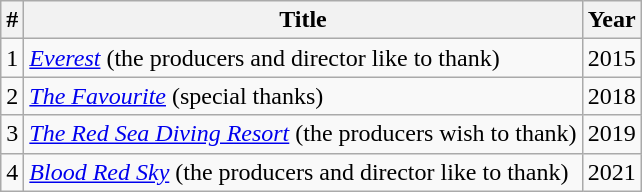<table class="wikitable">
<tr>
<th>#</th>
<th>Title</th>
<th>Year</th>
</tr>
<tr>
<td>1</td>
<td><em><a href='#'>Everest</a></em> (the producers and director like to thank)</td>
<td>2015</td>
</tr>
<tr>
<td>2</td>
<td><em><a href='#'>The Favourite</a></em> (special thanks)</td>
<td>2018</td>
</tr>
<tr>
<td>3</td>
<td><em><a href='#'>The Red Sea Diving Resort</a></em> (the producers wish to thank)</td>
<td>2019</td>
</tr>
<tr>
<td>4</td>
<td><em><a href='#'>Blood Red Sky</a></em> (the producers and director like to thank)</td>
<td>2021</td>
</tr>
</table>
